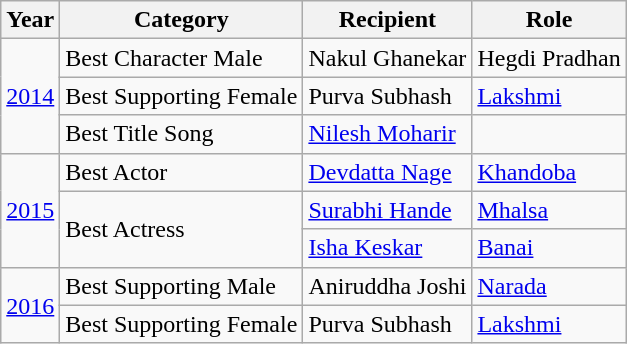<table class="wikitable">
<tr>
<th>Year</th>
<th>Category</th>
<th>Recipient</th>
<th>Role</th>
</tr>
<tr>
<td rowspan="3"><a href='#'>2014</a></td>
<td>Best Character Male</td>
<td>Nakul Ghanekar</td>
<td>Hegdi Pradhan</td>
</tr>
<tr>
<td>Best Supporting Female</td>
<td>Purva Subhash</td>
<td><a href='#'>Lakshmi</a></td>
</tr>
<tr>
<td>Best Title Song</td>
<td><a href='#'>Nilesh Moharir</a></td>
<td></td>
</tr>
<tr>
<td rowspan="3"><a href='#'>2015</a></td>
<td>Best Actor</td>
<td><a href='#'>Devdatta Nage</a></td>
<td><a href='#'>Khandoba</a></td>
</tr>
<tr>
<td rowspan="2">Best Actress</td>
<td><a href='#'>Surabhi Hande</a></td>
<td><a href='#'>Mhalsa</a></td>
</tr>
<tr>
<td><a href='#'>Isha Keskar</a></td>
<td><a href='#'>Banai</a></td>
</tr>
<tr>
<td rowspan="2"><a href='#'>2016</a></td>
<td>Best Supporting Male</td>
<td>Aniruddha Joshi</td>
<td><a href='#'>Narada</a></td>
</tr>
<tr>
<td>Best Supporting Female</td>
<td>Purva Subhash</td>
<td><a href='#'>Lakshmi</a></td>
</tr>
</table>
